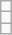<table class="wikitable">
<tr>
<td></td>
</tr>
<tr>
<td></td>
</tr>
<tr>
<td></td>
</tr>
</table>
